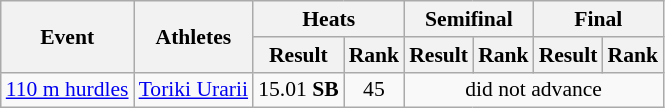<table class="wikitable" border="1" style="font-size:90%">
<tr>
<th rowspan="2">Event</th>
<th rowspan="2">Athletes</th>
<th colspan="2">Heats</th>
<th colspan="2">Semifinal</th>
<th colspan="2">Final</th>
</tr>
<tr>
<th>Result</th>
<th>Rank</th>
<th>Result</th>
<th>Rank</th>
<th>Result</th>
<th>Rank</th>
</tr>
<tr>
<td><a href='#'>110 m hurdles</a></td>
<td><a href='#'>Toriki Urarii</a></td>
<td align=center>15.01 <strong>SB</strong></td>
<td align=center>45</td>
<td align=center colspan=4>did not advance</td>
</tr>
</table>
